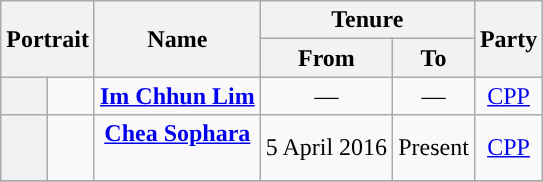<table class="wikitable" style="text-align:center;">
<tr>
<th rowspan="2" class="unsortable" colspan="2">Portrait</th>
<th rowspan="2" class="unsortable">Name</th>
<th colspan="2" class="unsortable">Tenure</th>
<th rowspan="2" class="unsortable">Party</th>
</tr>
<tr>
<th>From</th>
<th>To</th>
</tr>
<tr>
<th style="background-color:"></th>
<td></td>
<td><strong><a href='#'>Im Chhun Lim</a></strong></td>
<td>—</td>
<td>—</td>
<td><a href='#'>CPP</a></td>
</tr>
<tr>
<th style="background-color:"></th>
<td></td>
<td><strong><a href='#'>Chea Sophara</a></strong><br><br></td>
<td>5 April 2016</td>
<td>Present</td>
<td><a href='#'>CPP</a></td>
</tr>
<tr>
</tr>
</table>
